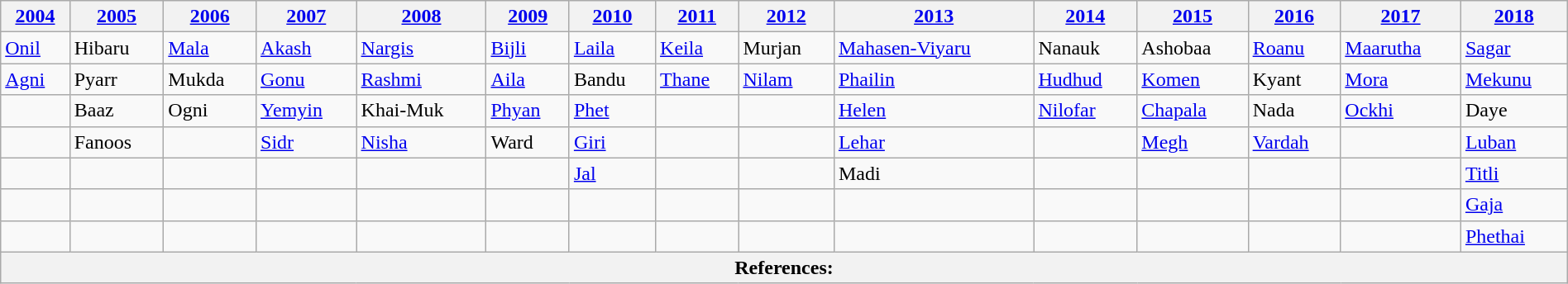<table class="wikitable" align="left" width="100%">
<tr>
<th><a href='#'>2004</a></th>
<th><a href='#'>2005</a></th>
<th><a href='#'>2006</a></th>
<th><a href='#'>2007</a></th>
<th><a href='#'>2008</a></th>
<th><a href='#'>2009</a></th>
<th><a href='#'>2010</a></th>
<th><a href='#'>2011</a></th>
<th><a href='#'>2012</a></th>
<th><a href='#'>2013</a></th>
<th><a href='#'>2014</a></th>
<th><a href='#'>2015</a></th>
<th><a href='#'>2016</a></th>
<th><a href='#'>2017</a></th>
<th><a href='#'>2018</a></th>
</tr>
<tr>
<td><a href='#'>Onil</a></td>
<td>Hibaru</td>
<td><a href='#'>Mala</a></td>
<td><a href='#'>Akash</a></td>
<td><a href='#'>Nargis</a></td>
<td><a href='#'>Bijli</a></td>
<td><a href='#'>Laila</a></td>
<td><a href='#'>Keila</a></td>
<td>Murjan</td>
<td><a href='#'>Mahasen-Viyaru</a></td>
<td>Nanauk</td>
<td>Ashobaa</td>
<td><a href='#'>Roanu</a></td>
<td><a href='#'>Maarutha</a></td>
<td><a href='#'>Sagar</a></td>
</tr>
<tr>
<td><a href='#'>Agni</a></td>
<td>Pyarr</td>
<td>Mukda</td>
<td><a href='#'>Gonu</a></td>
<td><a href='#'>Rashmi</a></td>
<td><a href='#'>Aila</a></td>
<td>Bandu</td>
<td><a href='#'>Thane</a></td>
<td><a href='#'>Nilam</a></td>
<td><a href='#'>Phailin</a></td>
<td><a href='#'>Hudhud</a></td>
<td><a href='#'>Komen</a></td>
<td>Kyant</td>
<td><a href='#'>Mora</a></td>
<td><a href='#'>Mekunu</a></td>
</tr>
<tr>
<td></td>
<td>Baaz</td>
<td>Ogni</td>
<td><a href='#'>Yemyin</a></td>
<td>Khai-Muk</td>
<td><a href='#'>Phyan</a></td>
<td><a href='#'>Phet</a></td>
<td></td>
<td></td>
<td><a href='#'>Helen</a></td>
<td><a href='#'>Nilofar</a></td>
<td><a href='#'>Chapala</a></td>
<td>Nada</td>
<td><a href='#'>Ockhi</a></td>
<td>Daye</td>
</tr>
<tr>
<td></td>
<td>Fanoos</td>
<td></td>
<td><a href='#'>Sidr</a></td>
<td><a href='#'>Nisha</a></td>
<td>Ward</td>
<td><a href='#'>Giri</a></td>
<td></td>
<td></td>
<td><a href='#'>Lehar</a></td>
<td></td>
<td><a href='#'>Megh</a></td>
<td><a href='#'>Vardah</a></td>
<td></td>
<td><a href='#'>Luban</a></td>
</tr>
<tr>
<td></td>
<td></td>
<td></td>
<td></td>
<td></td>
<td></td>
<td><a href='#'>Jal</a></td>
<td></td>
<td></td>
<td>Madi</td>
<td></td>
<td></td>
<td></td>
<td></td>
<td><a href='#'>Titli</a></td>
</tr>
<tr>
<td></td>
<td></td>
<td></td>
<td></td>
<td></td>
<td></td>
<td></td>
<td></td>
<td></td>
<td></td>
<td></td>
<td></td>
<td></td>
<td></td>
<td><a href='#'>Gaja</a></td>
</tr>
<tr>
<td></td>
<td></td>
<td></td>
<td></td>
<td></td>
<td></td>
<td></td>
<td></td>
<td></td>
<td></td>
<td></td>
<td></td>
<td></td>
<td></td>
<td><a href='#'>Phethai</a></td>
</tr>
<tr>
<th colspan="16">References:</th>
</tr>
</table>
